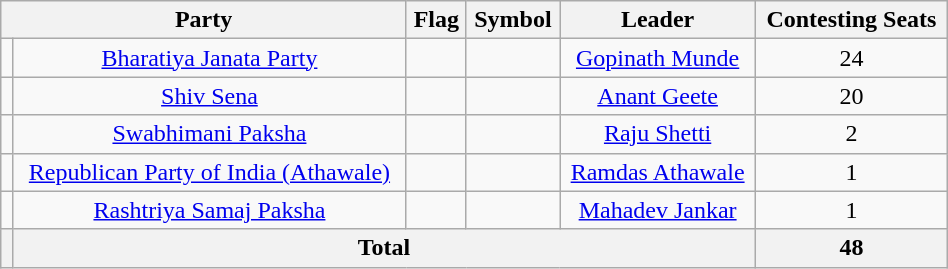<table class="wikitable" width="50%" style="text-align:center">
<tr>
<th colspan="2">Party</th>
<th>Flag</th>
<th>Symbol</th>
<th>Leader</th>
<th>Contesting Seats</th>
</tr>
<tr>
<td></td>
<td><a href='#'>Bharatiya Janata Party</a></td>
<td></td>
<td></td>
<td><a href='#'>Gopinath Munde</a></td>
<td>24</td>
</tr>
<tr>
<td></td>
<td><a href='#'>Shiv Sena</a></td>
<td></td>
<td></td>
<td><a href='#'>Anant Geete</a></td>
<td>20</td>
</tr>
<tr>
<td></td>
<td><a href='#'>Swabhimani Paksha</a></td>
<td></td>
<td></td>
<td><a href='#'>Raju Shetti</a></td>
<td>2</td>
</tr>
<tr>
<td></td>
<td><a href='#'>Republican Party of India (Athawale)</a></td>
<td></td>
<td></td>
<td><a href='#'>Ramdas Athawale</a></td>
<td>1</td>
</tr>
<tr>
<td></td>
<td><a href='#'>Rashtriya Samaj Paksha</a></td>
<td></td>
<td></td>
<td><a href='#'>Mahadev Jankar</a></td>
<td>1</td>
</tr>
<tr>
<th></th>
<th colspan="4">Total</th>
<th>48</th>
</tr>
</table>
